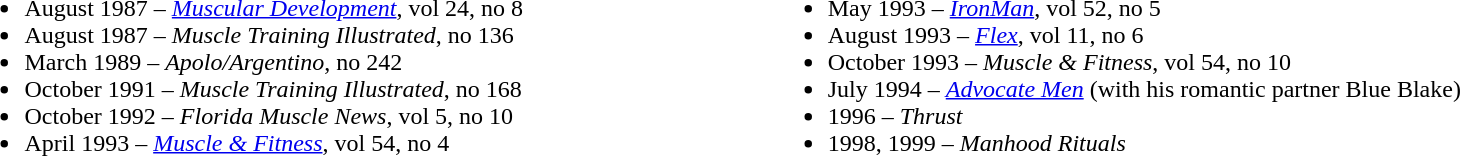<table width="95%">
<tr>
<td><br><ul><li>August 1987 – <em><a href='#'>Muscular Development</a></em>, vol 24, no 8</li><li>August 1987 – <em>Muscle Training Illustrated</em>, no 136</li><li>March 1989 – <em>Apolo/Argentino</em>, no 242</li><li>October 1991 – <em>Muscle Training Illustrated</em>, no 168</li><li>October 1992 – <em>Florida Muscle News</em>, vol 5, no 10</li><li>April 1993 – <em><a href='#'>Muscle & Fitness</a></em>, vol 54, no 4</li></ul></td>
<td><br><ul><li>May 1993 – <em><a href='#'>IronMan</a></em>, vol 52, no 5</li><li>August 1993 – <em><a href='#'>Flex</a></em>, vol 11, no 6</li><li>October 1993 – <em>Muscle & Fitness</em>, vol 54, no 10</li><li>July 1994 – <em><a href='#'>Advocate Men</a></em> (with his romantic partner Blue Blake)</li><li>1996 – <em>Thrust</em></li><li>1998, 1999 – <em>Manhood Rituals</em></li></ul></td>
</tr>
</table>
